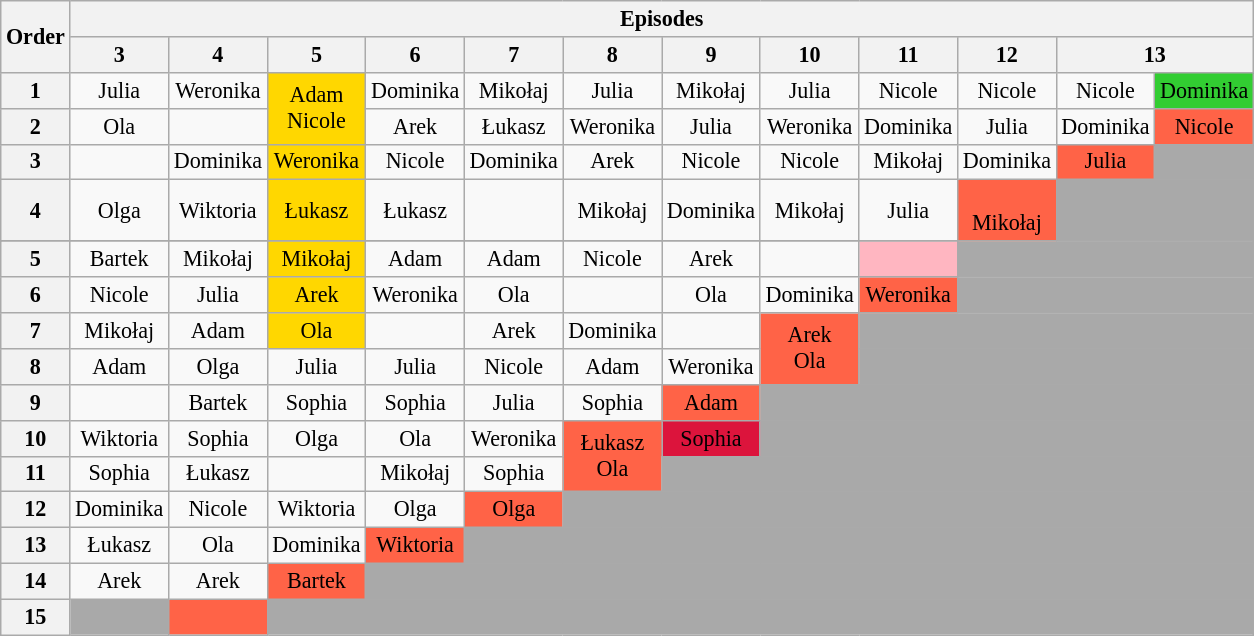<table class="wikitable" style="text-align:center; font-size:92%">
<tr>
<th rowspan=2>Order</th>
<th colspan=14>Episodes</th>
</tr>
<tr>
<th>3</th>
<th>4</th>
<th>5</th>
<th>6</th>
<th>7</th>
<th>8</th>
<th>9</th>
<th>10</th>
<th>11</th>
<th>12</th>
<th colspan="2">13</th>
</tr>
<tr>
<th>1</th>
<td>Julia</td>
<td>Weronika</td>
<td rowspan="2" style="background:gold">Adam<br>Nicole</td>
<td>Dominika</td>
<td>Mikołaj</td>
<td>Julia</td>
<td>Mikołaj</td>
<td>Julia</td>
<td>Nicole</td>
<td>Nicole</td>
<td>Nicole</td>
<td style="background:limegreen">Dominika</td>
</tr>
<tr>
<th>2</th>
<td>Ola</td>
<td></td>
<td>Arek</td>
<td>Łukasz</td>
<td>Weronika</td>
<td>Julia</td>
<td>Weronika</td>
<td>Dominika</td>
<td>Julia</td>
<td>Dominika</td>
<td style="background:tomato">Nicole</td>
</tr>
<tr>
<th>3</th>
<td></td>
<td>Dominika</td>
<td style="background:gold">Weronika</td>
<td>Nicole</td>
<td>Dominika</td>
<td>Arek</td>
<td>Nicole</td>
<td>Nicole</td>
<td>Mikołaj</td>
<td>Dominika</td>
<td style="background:tomato">Julia</td>
<td style="background:darkgray;" colspan="9"></td>
</tr>
<tr>
<th>4</th>
<td>Olga</td>
<td>Wiktoria</td>
<td style="background:gold">Łukasz</td>
<td>Łukasz</td>
<td></td>
<td>Mikołaj</td>
<td>Dominika</td>
<td>Mikołaj</td>
<td>Julia</td>
<td rowspan="2"style="background:tomato"><br>Mikołaj</td>
<td style="background:darkgray;" colspan="9"></td>
</tr>
<tr>
</tr>
<tr>
<th>5</th>
<td>Bartek</td>
<td>Mikołaj</td>
<td style="background:gold">Mikołaj</td>
<td>Adam</td>
<td>Adam</td>
<td>Nicole</td>
<td>Arek</td>
<td></td>
<td bgcolor="lightpink"></td>
<td style="background:darkgray;" colspan="9"></td>
</tr>
<tr>
<th>6</th>
<td>Nicole</td>
<td>Julia</td>
<td style="background:gold">Arek</td>
<td>Weronika</td>
<td>Ola</td>
<td></td>
<td>Ola</td>
<td>Dominika</td>
<td style="background:tomato">Weronika</td>
<td style="background:darkgray;" colspan="9"></td>
</tr>
<tr>
<th>7</th>
<td>Mikołaj</td>
<td>Adam</td>
<td style="background:gold">Ola</td>
<td></td>
<td>Arek</td>
<td>Dominika</td>
<td></td>
<td rowspan="2"style="background:tomato">Arek<br>Ola</td>
<td style="background:darkgray;" colspan="9"></td>
</tr>
<tr>
<th>8</th>
<td>Adam</td>
<td>Olga</td>
<td>Julia</td>
<td>Julia</td>
<td>Nicole</td>
<td>Adam</td>
<td>Weronika</td>
<td style="background:darkgray;" colspan="9"></td>
</tr>
<tr>
<th>9</th>
<td></td>
<td>Bartek</td>
<td>Sophia</td>
<td>Sophia</td>
<td>Julia</td>
<td>Sophia</td>
<td style="background:tomato">Adam</td>
<td style="background:darkgray;" colspan="9"></td>
</tr>
<tr>
<th>10</th>
<td>Wiktoria</td>
<td>Sophia</td>
<td>Olga</td>
<td>Ola</td>
<td>Weronika</td>
<td rowspan="2"style="background:tomato">Łukasz<br>Ola</td>
<td style="background:crimson;"><span>Sophia</span></td>
<td style="background:darkgray;" colspan="9"></td>
</tr>
<tr>
<th>11</th>
<td>Sophia</td>
<td>Łukasz</td>
<td></td>
<td>Mikołaj</td>
<td>Sophia</td>
<td style="background:darkgray;" colspan="9"></td>
</tr>
<tr>
<th>12</th>
<td>Dominika</td>
<td>Nicole</td>
<td>Wiktoria</td>
<td>Olga</td>
<td style="background:tomato">Olga</td>
<td style="background:darkgray;" colspan="9"></td>
</tr>
<tr>
<th>13</th>
<td>Łukasz</td>
<td>Ola</td>
<td>Dominika</td>
<td style="background:tomato">Wiktoria</td>
<td style="background:darkgray;" colspan="9"></td>
</tr>
<tr>
<th>14</th>
<td>Arek</td>
<td>Arek</td>
<td style="background:tomato">Bartek</td>
<td style="background:darkgray;" colspan="9"></td>
</tr>
<tr>
<th>15</th>
<td style="background:darkgray"></td>
<td style="background:tomato"></td>
<td style="background:darkgray;" colspan="10"></td>
</tr>
</table>
